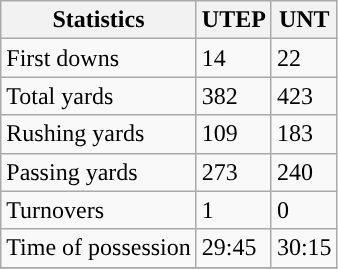<table class="wikitable">
<tr>
<th>Statistics</th>
<th>UTEP</th>
<th>UNT</th>
</tr>
<tr>
<td>First downs</td>
<td>14</td>
<td>22</td>
</tr>
<tr>
<td>Total yards</td>
<td>382</td>
<td>423</td>
</tr>
<tr>
<td>Rushing yards</td>
<td>109</td>
<td>183</td>
</tr>
<tr>
<td>Passing yards</td>
<td>273</td>
<td>240</td>
</tr>
<tr>
<td>Turnovers</td>
<td>1</td>
<td>0</td>
</tr>
<tr>
<td>Time of possession</td>
<td>29:45</td>
<td>30:15</td>
</tr>
<tr>
</tr>
</table>
